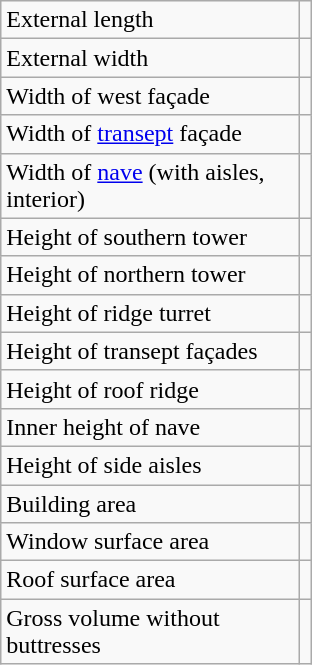<table class="wikitable">
<tr>
<td style="width:12em">External length</td>
<td align="right"> </tr></td>
<td>External width</td>
<td align="right"> </tr></td>
<td>Width of west façade</td>
<td align="right"> </tr></td>
<td>Width of <a href='#'>transept</a> façade</td>
<td align="right"> </tr></td>
<td>Width of <a href='#'>nave</a> (with aisles, interior)</td>
<td align="right"> </tr></td>
<td>Height of southern tower</td>
<td align="right"> </tr></td>
<td>Height of northern tower</td>
<td align="right"> </tr></td>
<td>Height of ridge turret</td>
<td align="right"> </tr></td>
<td>Height of transept façades</td>
<td align="right"> </tr></td>
<td>Height of roof ridge</td>
<td align="right"> </tr></td>
<td>Inner height of nave</td>
<td align="right"> </tr></td>
<td>Height of side aisles<td></td><br></tr></td>
<td>Building area</td>
<td align="right"> </tr></td>
<td>Window surface area</td>
<td align="right"> </tr></td>
<td>Roof surface area</td>
<td align="right"> </tr></td>
<td>Gross volume without buttresses</td>
<td align="right"> </tr></td>
</tr>
</table>
